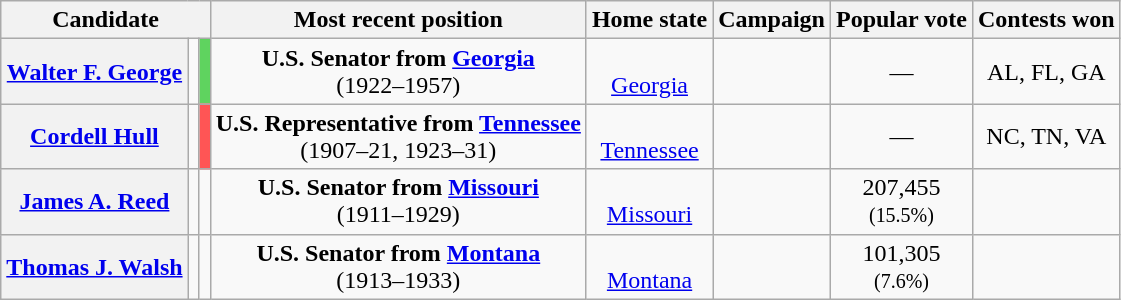<table class="wikitable sortable" style="text-align:center;">
<tr>
<th colspan="3">Candidate</th>
<th class="unsortable">Most recent position</th>
<th>Home state</th>
<th data-sort-type="date">Campaign</th>
<th>Popular vote</th>
<th>Contests won</th>
</tr>
<tr>
<th scope="row" data-sort-value="George"><a href='#'>Walter F. George</a></th>
<td></td>
<td style="background:#5fd35f;"></td>
<td><strong>U.S. Senator from <a href='#'>Georgia</a></strong><br>(1922–1957)</td>
<td><br><a href='#'>Georgia</a></td>
<td></td>
<td data-sort-value="0">—</td>
<td data-sort-value="3">AL, FL, GA</td>
</tr>
<tr>
<th scope="row" data-sort-value="Hull"><a href='#'>Cordell Hull</a></th>
<td></td>
<td style="background:#ff5555;"></td>
<td><strong>U.S. Representative from <a href='#'>Tennessee</a></strong><br>(1907–21, 1923–31)</td>
<td><br><a href='#'>Tennessee</a></td>
<td></td>
<td data-sort-value="0">—</td>
<td data-sort-value="3">NC, TN, VA</td>
</tr>
<tr>
<th scope="row" data-sort-value="Reed"><a href='#'>James A. Reed</a></th>
<td></td>
<td style="background:#;"></td>
<td><strong>U.S. Senator from <a href='#'>Missouri</a></strong><br>(1911–1929)</td>
<td><br><a href='#'>Missouri</a></td>
<td></td>
<td data-sort-value="207,455">207,455<br><small>(15.5%)</small></td>
<td data-sort-value="0"></td>
</tr>
<tr>
<th scope="row" data-sort-value="Walsh"><a href='#'>Thomas J. Walsh</a></th>
<td></td>
<td style="background:#;"></td>
<td><strong>U.S. Senator from <a href='#'>Montana</a></strong><br>(1913–1933)</td>
<td><br><a href='#'>Montana</a></td>
<td></td>
<td data-sort-value="101,305">101,305<br><small>(7.6%)</small></td>
<td data-sort-value="0"></td>
</tr>
</table>
